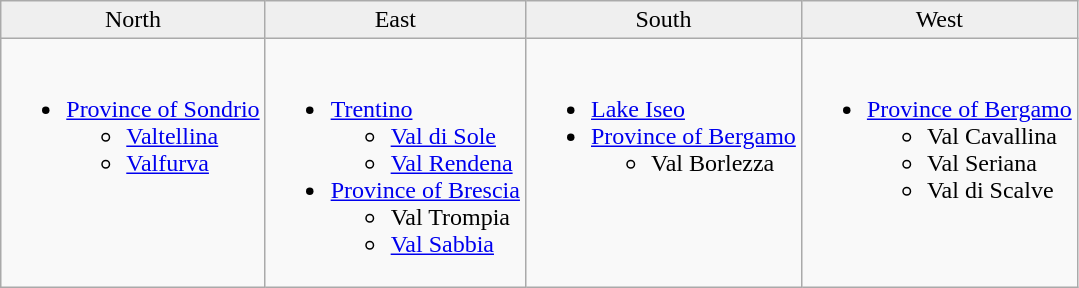<table class="wikitable" border="1">
<tr bgcolor="#efefef">
<td align="center">North</td>
<td align="center">East</td>
<td align="center">South</td>
<td align="center">West</td>
</tr>
<tr>
<td valign=top><br><ul><li><a href='#'>Province of Sondrio</a><ul><li><a href='#'>Valtellina</a></li><li><a href='#'>Valfurva</a></li></ul></li></ul></td>
<td valign=top><br><ul><li><a href='#'>Trentino</a><ul><li><a href='#'>Val di Sole</a></li><li><a href='#'>Val Rendena</a></li></ul></li><li><a href='#'>Province of Brescia</a><ul><li>Val Trompia</li><li><a href='#'>Val Sabbia</a></li></ul></li></ul></td>
<td valign=top><br><ul><li><a href='#'>Lake Iseo</a></li><li><a href='#'>Province of Bergamo</a><ul><li>Val Borlezza</li></ul></li></ul></td>
<td valign=top><br><ul><li><a href='#'>Province of Bergamo</a><ul><li>Val Cavallina</li><li>Val Seriana</li><li>Val di Scalve</li></ul></li></ul></td>
</tr>
</table>
